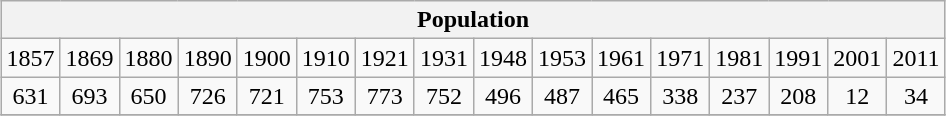<table class="wikitable" style="margin: 0.5em auto; text-align: center;">
<tr>
<th colspan="16">Population</th>
</tr>
<tr>
<td>1857</td>
<td>1869</td>
<td>1880</td>
<td>1890</td>
<td>1900</td>
<td>1910</td>
<td>1921</td>
<td>1931</td>
<td>1948</td>
<td>1953</td>
<td>1961</td>
<td>1971</td>
<td>1981</td>
<td>1991</td>
<td>2001</td>
<td>2011</td>
</tr>
<tr>
<td>631</td>
<td>693</td>
<td>650</td>
<td>726</td>
<td>721</td>
<td>753</td>
<td>773</td>
<td>752</td>
<td>496</td>
<td>487</td>
<td>465</td>
<td>338</td>
<td>237</td>
<td>208</td>
<td>12</td>
<td>34</td>
</tr>
<tr>
</tr>
</table>
